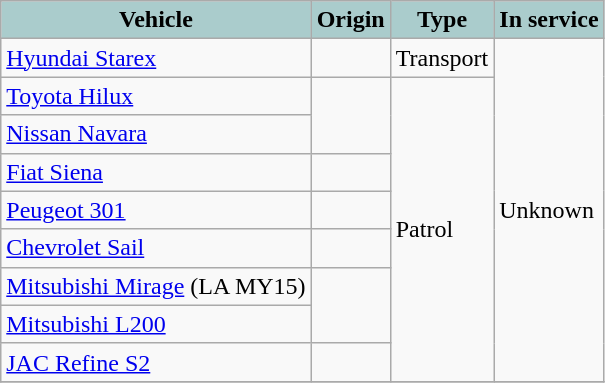<table class="wikitable">
<tr>
<th style="text-align:center; background:#acc;">Vehicle</th>
<th style="text-align: center; background:#acc;">Origin</th>
<th style="text-align:l center; background:#acc;">Type</th>
<th style="text-align:center; background:#acc;">In service</th>
</tr>
<tr>
<td><a href='#'>Hyundai Starex</a></td>
<td></td>
<td>Transport</td>
<td rowspan="9">Unknown</td>
</tr>
<tr>
<td><a href='#'>Toyota Hilux</a></td>
<td rowspan="2"></td>
<td rowspan="8">Patrol</td>
</tr>
<tr>
<td><a href='#'>Nissan Navara</a></td>
</tr>
<tr>
<td><a href='#'>Fiat Siena</a></td>
<td></td>
</tr>
<tr>
<td><a href='#'>Peugeot 301</a></td>
<td></td>
</tr>
<tr>
<td><a href='#'>Chevrolet Sail</a></td>
<td></td>
</tr>
<tr>
<td><a href='#'>Mitsubishi Mirage</a> (LA MY15)</td>
<td rowspan="2"></td>
</tr>
<tr>
<td><a href='#'>Mitsubishi L200</a></td>
</tr>
<tr>
<td><a href='#'>JAC Refine S2</a></td>
<td></td>
</tr>
<tr>
</tr>
</table>
